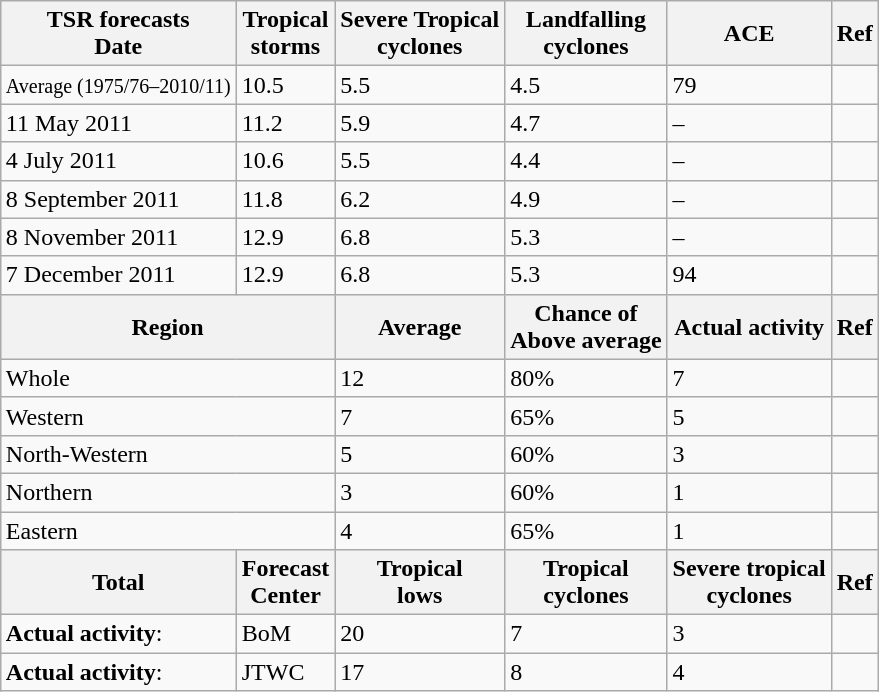<table class="wikitable" style="float:right">
<tr>
<th>TSR forecasts<br>Date</th>
<th>Tropical<br>storms</th>
<th>Severe Tropical<br>cyclones</th>
<th>Landfalling<br>cyclones</th>
<th>ACE</th>
<th>Ref</th>
</tr>
<tr>
<td><small>Average (1975/76–2010/11)</small></td>
<td>10.5</td>
<td>5.5</td>
<td>4.5</td>
<td>79</td>
<td></td>
</tr>
<tr>
<td>11 May 2011</td>
<td>11.2</td>
<td>5.9</td>
<td>4.7</td>
<td>–</td>
<td></td>
</tr>
<tr>
<td>4 July 2011</td>
<td>10.6</td>
<td>5.5</td>
<td>4.4</td>
<td>–</td>
<td></td>
</tr>
<tr>
<td>8 September 2011</td>
<td>11.8</td>
<td>6.2</td>
<td>4.9</td>
<td>–</td>
<td></td>
</tr>
<tr>
<td>8 November 2011</td>
<td>12.9</td>
<td>6.8</td>
<td>5.3</td>
<td>–</td>
<td></td>
</tr>
<tr>
<td>7 December 2011</td>
<td>12.9</td>
<td>6.8</td>
<td>5.3</td>
<td>94</td>
<td></td>
</tr>
<tr>
<th colspan="2">Region</th>
<th>Average</th>
<th>Chance of<br>Above average</th>
<th>Actual activity</th>
<th>Ref</th>
</tr>
<tr>
<td colspan="2">Whole</td>
<td>12</td>
<td>80%</td>
<td>7</td>
<td></td>
</tr>
<tr>
<td colspan="2">Western</td>
<td>7</td>
<td>65%</td>
<td>5</td>
<td></td>
</tr>
<tr>
<td colspan="2">North-Western</td>
<td>5</td>
<td>60%</td>
<td>3</td>
<td></td>
</tr>
<tr>
<td colspan="2">Northern</td>
<td>3</td>
<td>60%</td>
<td>1</td>
<td></td>
</tr>
<tr>
<td colspan="2">Eastern</td>
<td>4</td>
<td>65%</td>
<td>1</td>
<td></td>
</tr>
<tr>
<th>Total</th>
<th>Forecast<br>Center</th>
<th>Tropical<br>lows</th>
<th>Tropical<br>cyclones</th>
<th>Severe tropical<br>cyclones</th>
<th>Ref</th>
</tr>
<tr>
<td><strong>Actual activity</strong>:</td>
<td>BoM</td>
<td>20</td>
<td>7</td>
<td>3</td>
<td></td>
</tr>
<tr>
<td><strong>Actual activity</strong>:</td>
<td>JTWC</td>
<td>17</td>
<td>8</td>
<td>4</td>
<td></td>
</tr>
</table>
